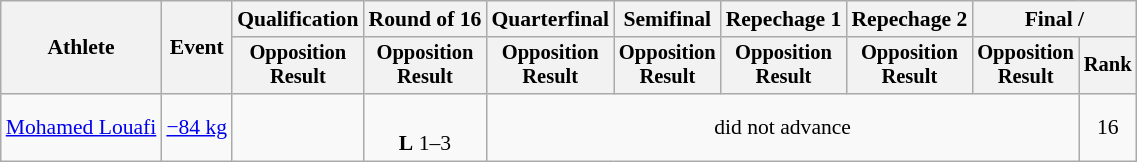<table class="wikitable" border="1" style="font-size:90%">
<tr>
<th rowspan=2>Athlete</th>
<th rowspan=2>Event</th>
<th>Qualification</th>
<th>Round of 16</th>
<th>Quarterfinal</th>
<th>Semifinal</th>
<th>Repechage 1</th>
<th>Repechage 2</th>
<th colspan=2>Final / </th>
</tr>
<tr style="font-size: 95%">
<th>Opposition<br>Result</th>
<th>Opposition<br>Result</th>
<th>Opposition<br>Result</th>
<th>Opposition<br>Result</th>
<th>Opposition<br>Result</th>
<th>Opposition<br>Result</th>
<th>Opposition<br>Result</th>
<th>Rank</th>
</tr>
<tr align=center>
<td align=left><a href='#'>Mohamed Louafi</a></td>
<td align=left><a href='#'>−84 kg</a></td>
<td></td>
<td><br><strong>L</strong> 1–3 <sup></sup></td>
<td colspan=5>did not advance</td>
<td>16</td>
</tr>
</table>
